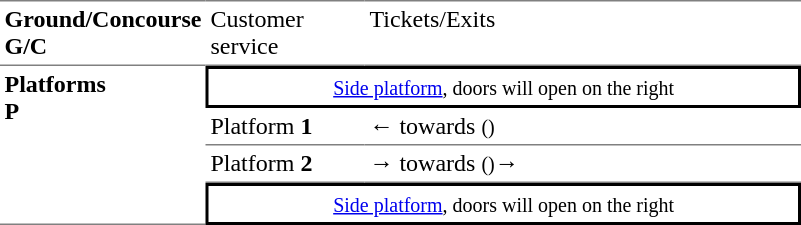<table table border=0 cellspacing=0 cellpadding=3>
<tr>
<td style="border-bottom:solid 1px gray;border-top:solid 1px gray;" width=50 valign=top><strong>Ground/Concourse<br>G/C</strong></td>
<td style="border-top:solid 1px gray;border-bottom:solid 1px gray;" width=100 valign=top>Customer service</td>
<td style="border-top:solid 1px gray;border-bottom:solid 1px gray;" width=285 valign=top>Tickets/Exits</td>
</tr>
<tr>
<td style="border-bottom:solid 1px gray;" rowspan=4 valign=top><strong>Platforms<br>P</strong></td>
<td style="border-top:solid 2px black;border-right:solid 2px black;border-left:solid 2px black;border-bottom:solid 2px black;text-align:center;" colspan=2><small><a href='#'>Side platform</a>, doors will open on the right</small></td>
</tr>
<tr>
<td style="border-bottom:solid 1px gray;">Platform <span><strong>1</strong></span></td>
<td style="border-bottom:solid 1px gray;">←  towards  <small>()</small></td>
</tr>
<tr>
<td style="border-bottom:solid 1px gray;">Platform <span><strong>2</strong></span></td>
<td style="border-bottom:solid 1px gray;"><span>→</span>  towards  <small>()</small>→</td>
</tr>
<tr>
<td style="border-top:solid 2px black;border-left:solid 2px black;border-right:solid 2px black;border-bottom:solid 2px black;text-align:center;" colspan=2><small><a href='#'>Side platform</a>, doors will open on the right</small></td>
</tr>
</table>
